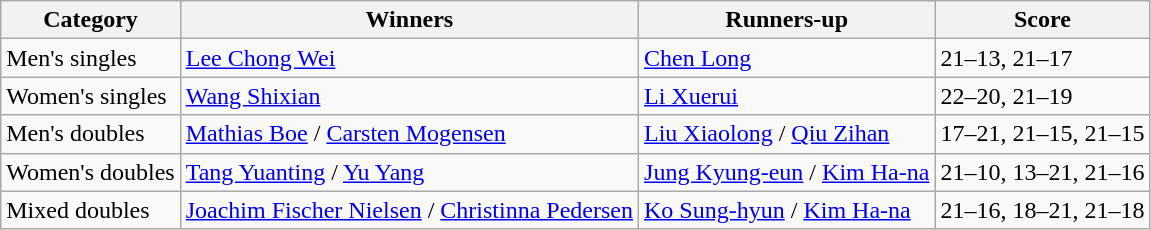<table class=wikitable style="white-space:nowrap;">
<tr>
<th>Category</th>
<th>Winners</th>
<th>Runners-up</th>
<th>Score</th>
</tr>
<tr>
<td>Men's singles</td>
<td> <a href='#'>Lee Chong Wei</a></td>
<td> <a href='#'>Chen Long</a></td>
<td>21–13, 21–17</td>
</tr>
<tr>
<td>Women's singles</td>
<td> <a href='#'>Wang Shixian</a></td>
<td> <a href='#'>Li Xuerui</a></td>
<td>22–20, 21–19</td>
</tr>
<tr>
<td>Men's doubles</td>
<td> <a href='#'>Mathias Boe</a> / <a href='#'>Carsten Mogensen</a></td>
<td> <a href='#'>Liu Xiaolong</a> / <a href='#'>Qiu Zihan</a></td>
<td>17–21, 21–15, 21–15</td>
</tr>
<tr>
<td>Women's doubles</td>
<td> <a href='#'>Tang Yuanting</a> / <a href='#'>Yu Yang</a></td>
<td> <a href='#'>Jung Kyung-eun</a> / <a href='#'>Kim Ha-na</a></td>
<td>21–10, 13–21, 21–16</td>
</tr>
<tr>
<td>Mixed doubles</td>
<td> <a href='#'>Joachim Fischer Nielsen</a> / <a href='#'>Christinna Pedersen</a></td>
<td> <a href='#'>Ko Sung-hyun</a> / <a href='#'>Kim Ha-na</a></td>
<td>21–16, 18–21, 21–18</td>
</tr>
</table>
